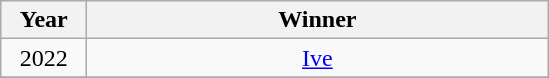<table class="wikitable" style="text-align: center">
<tr>
<th width="50">Year</th>
<th width="300">Winner</th>
</tr>
<tr>
<td>2022</td>
<td><a href='#'>Ive</a></td>
</tr>
<tr>
</tr>
</table>
